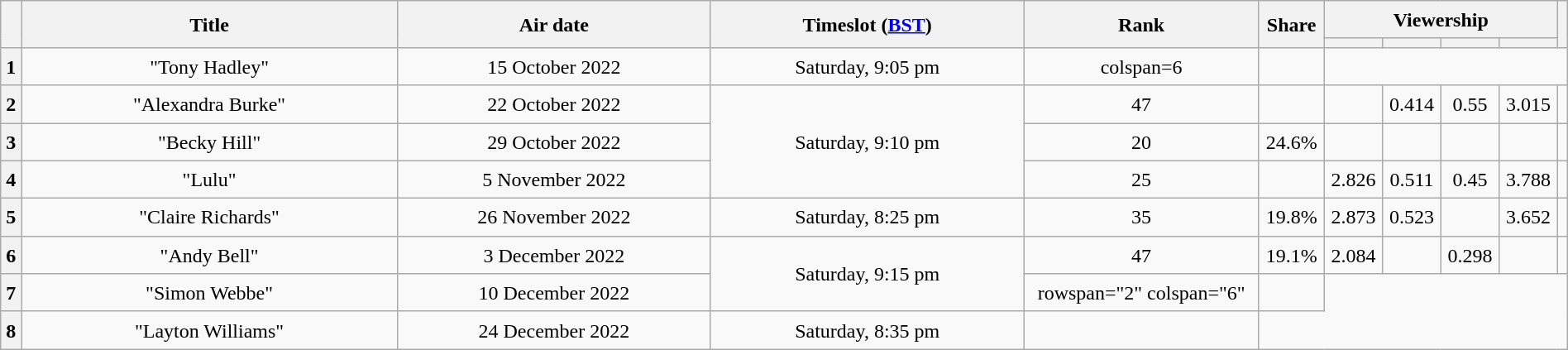<table class="sortable wikitable plainrowheaders mw-collapsible" style=" text-align:center; line-height:23px; width:100%;">
<tr>
<th rowspan=2 class="unsortable"></th>
<th rowspan=2 class="unsortable" width=24%>Title</th>
<th rowspan=2 class="unsortable" width=20%>Air date</th>
<th rowspan=2 class="unsortable" width=20%>Timeslot (<a href='#'>BST</a>)</th>
<th rowspan=2 class="unsortable">Rank</th>
<th rowspan=2>Share</th>
<th colspan=4>Viewership</th>
<th rowspan=2 class="unsortable"></th>
</tr>
<tr>
<th></th>
<th></th>
<th></th>
<th></th>
</tr>
<tr>
<th>1</th>
<td>"Tony Hadley"</td>
<td>15 October 2022</td>
<td>Saturday, 9:05 pm</td>
<td>colspan=6 </td>
<td></td>
</tr>
<tr>
<th>2</th>
<td>"Alexandra Burke"</td>
<td>22 October 2022</td>
<td rowspan="3">Saturday, 9:10 pm</td>
<td>47</td>
<td></td>
<td></td>
<td>0.414</td>
<td>0.55</td>
<td>3.015</td>
<td></td>
</tr>
<tr>
<th>3</th>
<td>"Becky Hill"</td>
<td>29 October 2022</td>
<td>20</td>
<td>24.6%</td>
<td></td>
<td></td>
<td></td>
<td></td>
<td></td>
</tr>
<tr>
<th>4</th>
<td>"Lulu"</td>
<td>5 November 2022</td>
<td>25</td>
<td></td>
<td>2.826</td>
<td>0.511</td>
<td>0.45</td>
<td>3.788</td>
<td></td>
</tr>
<tr>
<th>5</th>
<td>"Claire Richards"</td>
<td>26 November 2022</td>
<td>Saturday, 8:25 pm</td>
<td>35</td>
<td>19.8%</td>
<td>2.873</td>
<td>0.523</td>
<td></td>
<td>3.652</td>
<td></td>
</tr>
<tr>
<th>6</th>
<td>"Andy Bell"</td>
<td>3 December 2022</td>
<td rowspan="2">Saturday, 9:15 pm</td>
<td>47</td>
<td>19.1%</td>
<td>2.084</td>
<td></td>
<td>0.298</td>
<td></td>
<td></td>
</tr>
<tr>
<th>7</th>
<td>"Simon Webbe"</td>
<td>10 December 2022</td>
<td>rowspan="2" colspan="6" </td>
<td></td>
</tr>
<tr>
<th>8</th>
<td>"Layton Williams"</td>
<td>24 December 2022</td>
<td>Saturday, 8:35 pm</td>
<td></td>
</tr>
</table>
